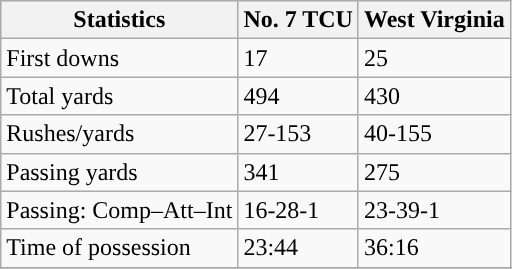<table class="wikitable" style="float: left;">
<tr>
<th>Statistics</th>
<th>No. 7 TCU</th>
<th>West Virginia</th>
</tr>
<tr>
<td>First downs</td>
<td>17</td>
<td>25</td>
</tr>
<tr>
<td>Total yards</td>
<td>494</td>
<td>430</td>
</tr>
<tr>
<td>Rushes/yards</td>
<td>27-153</td>
<td>40-155</td>
</tr>
<tr>
<td>Passing yards</td>
<td>341</td>
<td>275</td>
</tr>
<tr>
<td>Passing: Comp–Att–Int</td>
<td>16-28-1</td>
<td>23-39-1</td>
</tr>
<tr>
<td>Time of possession</td>
<td>23:44</td>
<td>36:16</td>
</tr>
<tr>
</tr>
</table>
